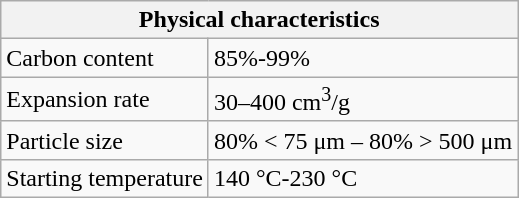<table class="wikitable">
<tr>
<th colspan="2">Physical characteristics</th>
</tr>
<tr>
<td>Carbon content</td>
<td>85%-99%</td>
</tr>
<tr>
<td>Expansion rate</td>
<td>30–400 cm<sup>3</sup>/g</td>
</tr>
<tr>
<td>Particle size</td>
<td>80% < 75 μm – 80% > 500 μm</td>
</tr>
<tr>
<td>Starting temperature</td>
<td>140 °C-230 °C</td>
</tr>
</table>
